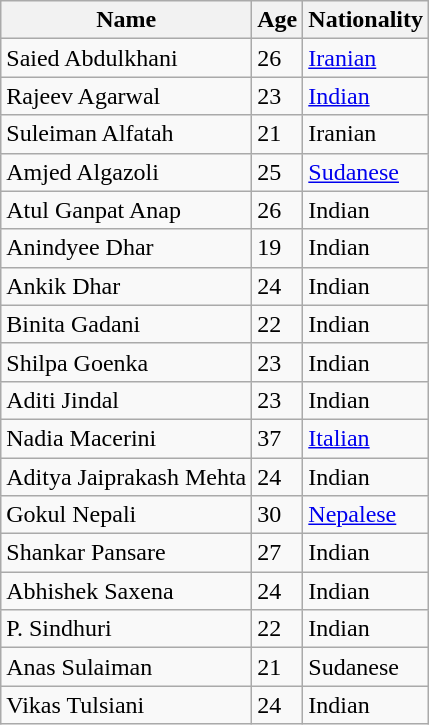<table class="wikitable collapsible sortable">
<tr>
<th>Name</th>
<th>Age</th>
<th>Nationality</th>
</tr>
<tr>
<td>Saied Abdulkhani</td>
<td>26</td>
<td><a href='#'>Iranian</a></td>
</tr>
<tr>
<td>Rajeev Agarwal</td>
<td>23</td>
<td><a href='#'>Indian</a></td>
</tr>
<tr>
<td>Suleiman Alfatah</td>
<td>21</td>
<td>Iranian</td>
</tr>
<tr>
<td>Amjed Algazoli</td>
<td>25</td>
<td><a href='#'>Sudanese</a></td>
</tr>
<tr>
<td>Atul Ganpat Anap</td>
<td>26</td>
<td>Indian</td>
</tr>
<tr>
<td>Anindyee Dhar</td>
<td>19</td>
<td>Indian</td>
</tr>
<tr>
<td>Ankik Dhar</td>
<td>24</td>
<td>Indian</td>
</tr>
<tr>
<td>Binita Gadani</td>
<td>22</td>
<td>Indian</td>
</tr>
<tr>
<td>Shilpa Goenka</td>
<td>23</td>
<td>Indian</td>
</tr>
<tr>
<td>Aditi Jindal</td>
<td>23</td>
<td>Indian</td>
</tr>
<tr>
<td>Nadia Macerini</td>
<td>37</td>
<td><a href='#'>Italian</a></td>
</tr>
<tr>
<td>Aditya Jaiprakash Mehta</td>
<td>24</td>
<td>Indian</td>
</tr>
<tr>
<td>Gokul Nepali</td>
<td>30</td>
<td><a href='#'>Nepalese</a></td>
</tr>
<tr>
<td>Shankar Pansare</td>
<td>27</td>
<td>Indian</td>
</tr>
<tr>
<td>Abhishek Saxena</td>
<td>24</td>
<td>Indian</td>
</tr>
<tr>
<td>P. Sindhuri</td>
<td>22</td>
<td>Indian</td>
</tr>
<tr>
<td>Anas Sulaiman</td>
<td>21</td>
<td>Sudanese</td>
</tr>
<tr>
<td>Vikas Tulsiani</td>
<td>24</td>
<td>Indian</td>
</tr>
</table>
